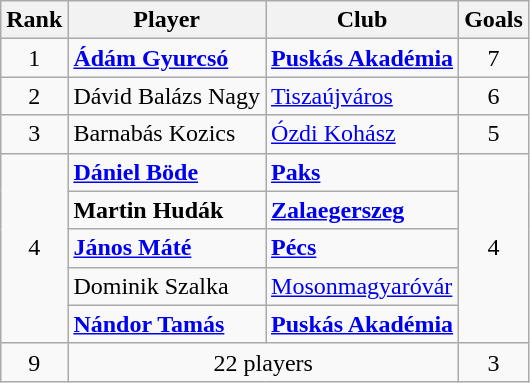<table class="wikitable" style="text-align:center">
<tr>
<th>Rank</th>
<th>Player</th>
<th>Club</th>
<th>Goals</th>
</tr>
<tr>
<td rowspan="1">1</td>
<td align="left"> <strong><a href='#'>Ádám Gyurcsó</a></strong></td>
<td align="left"><strong><a href='#'>Puskás Akadémia</a></strong></td>
<td rowspan="1">7</td>
</tr>
<tr>
<td rowspan="1">2</td>
<td align="left"> Dávid Balázs Nagy</td>
<td align="left"><a href='#'>Tiszaújváros</a></td>
<td rowspan="1">6</td>
</tr>
<tr>
<td rowspan="1">3</td>
<td align="left"> Barnabás Kozics</td>
<td align="left"><a href='#'>Ózdi Kohász</a></td>
<td rowspan="1">5</td>
</tr>
<tr>
<td rowspan="5">4</td>
<td align="left"> <strong><a href='#'>Dániel Böde</a></strong></td>
<td align="left"><strong><a href='#'>Paks</a></strong></td>
<td rowspan="5">4</td>
</tr>
<tr>
<td align="left"> <strong>Martin Hudák</strong></td>
<td align="left"><strong><a href='#'>Zalaegerszeg</a></strong></td>
</tr>
<tr>
<td align="left"> <strong><a href='#'>János Máté</a></strong></td>
<td align="left"><strong><a href='#'>Pécs</a></strong></td>
</tr>
<tr>
<td align="left"> Dominik Szalka</td>
<td align="left"><a href='#'>Mosonmagyaróvár</a></td>
</tr>
<tr>
<td align="left"> <strong><a href='#'>Nándor Tamás</a></strong></td>
<td align="left"><strong><a href='#'>Puskás Akadémia</a></strong></td>
</tr>
<tr>
<td rowspan="1">9</td>
<td colspan="2">22 players</td>
<td rowspan="1">3</td>
</tr>
</table>
